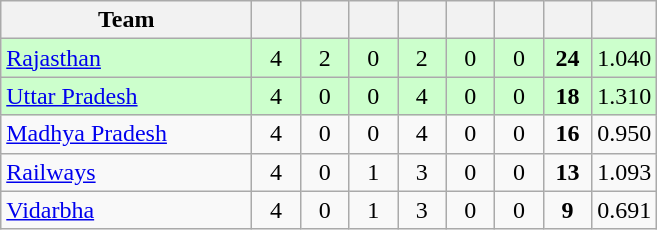<table class="wikitable" style="text-align:center">
<tr>
<th style="width:160px">Team</th>
<th style="width:25px"></th>
<th style="width:25px"></th>
<th style="width:25px"></th>
<th style="width:25px"></th>
<th style="width:25px"></th>
<th style="width:25px"></th>
<th style="width:25px"></th>
<th style="width:25px;"></th>
</tr>
<tr style="background:#cfc;">
<td style="text-align:left"><a href='#'>Rajasthan</a></td>
<td>4</td>
<td>2</td>
<td>0</td>
<td>2</td>
<td>0</td>
<td>0</td>
<td><strong>24</strong></td>
<td>1.040</td>
</tr>
<tr style="background:#cfc;">
<td style="text-align:left"><a href='#'>Uttar Pradesh</a></td>
<td>4</td>
<td>0</td>
<td>0</td>
<td>4</td>
<td>0</td>
<td>0</td>
<td><strong>18</strong></td>
<td>1.310</td>
</tr>
<tr>
<td style="text-align:left"><a href='#'>Madhya Pradesh</a></td>
<td>4</td>
<td>0</td>
<td>0</td>
<td>4</td>
<td>0</td>
<td>0</td>
<td><strong>16</strong></td>
<td>0.950</td>
</tr>
<tr>
<td style="text-align:left"><a href='#'>Railways</a></td>
<td>4</td>
<td>0</td>
<td>1</td>
<td>3</td>
<td>0</td>
<td>0</td>
<td><strong>13</strong></td>
<td>1.093</td>
</tr>
<tr>
<td style="text-align:left"><a href='#'>Vidarbha</a></td>
<td>4</td>
<td>0</td>
<td>1</td>
<td>3</td>
<td>0</td>
<td>0</td>
<td><strong>9</strong></td>
<td>0.691</td>
</tr>
</table>
